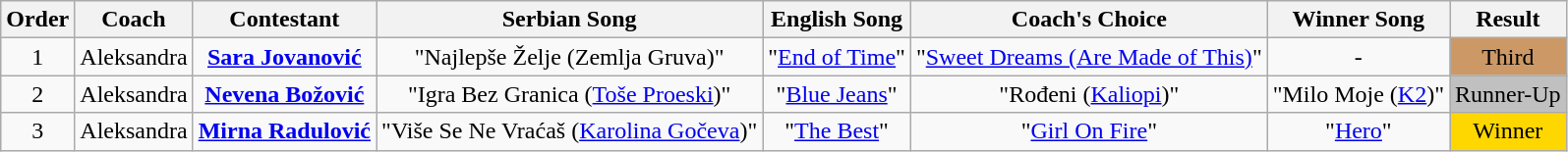<table class="wikitable sortable" style="text-align: center; width: auto;">
<tr>
<th>Order</th>
<th>Coach</th>
<th>Contestant</th>
<th>Serbian Song</th>
<th>English Song</th>
<th>Coach's Choice</th>
<th>Winner Song</th>
<th>Result</th>
</tr>
<tr>
<td>1</td>
<td>Aleksandra</td>
<td><strong><a href='#'>Sara Jovanović</a></strong></td>
<td>"Najlepše Želje (Zemlja Gruva)"</td>
<td>"<a href='#'>End of Time</a>"</td>
<td>"<a href='#'>Sweet Dreams (Are Made of This)</a>"</td>
<td>-</td>
<td style="background:#cc9966;">Third</td>
</tr>
<tr>
<td>2</td>
<td>Aleksandra</td>
<td><strong><a href='#'>Nevena Božović</a></strong></td>
<td>"Igra Bez Granica (<a href='#'>Toše Proeski</a>)"</td>
<td>"<a href='#'>Blue Jeans</a>"</td>
<td>"Rođeni (<a href='#'>Kaliopi</a>)"</td>
<td>"Milo Moje (<a href='#'>K2</a>)"</td>
<td style="background:silver;">Runner-Up</td>
</tr>
<tr>
<td>3</td>
<td>Aleksandra</td>
<td><strong><a href='#'>Mirna Radulović</a></strong></td>
<td>"Više Se Ne Vraćaš (<a href='#'>Karolina Gočeva</a>)"</td>
<td>"<a href='#'>The Best</a>"</td>
<td>"<a href='#'>Girl On Fire</a>"</td>
<td>"<a href='#'>Hero</a>"</td>
<td style="background:gold;">Winner</td>
</tr>
</table>
